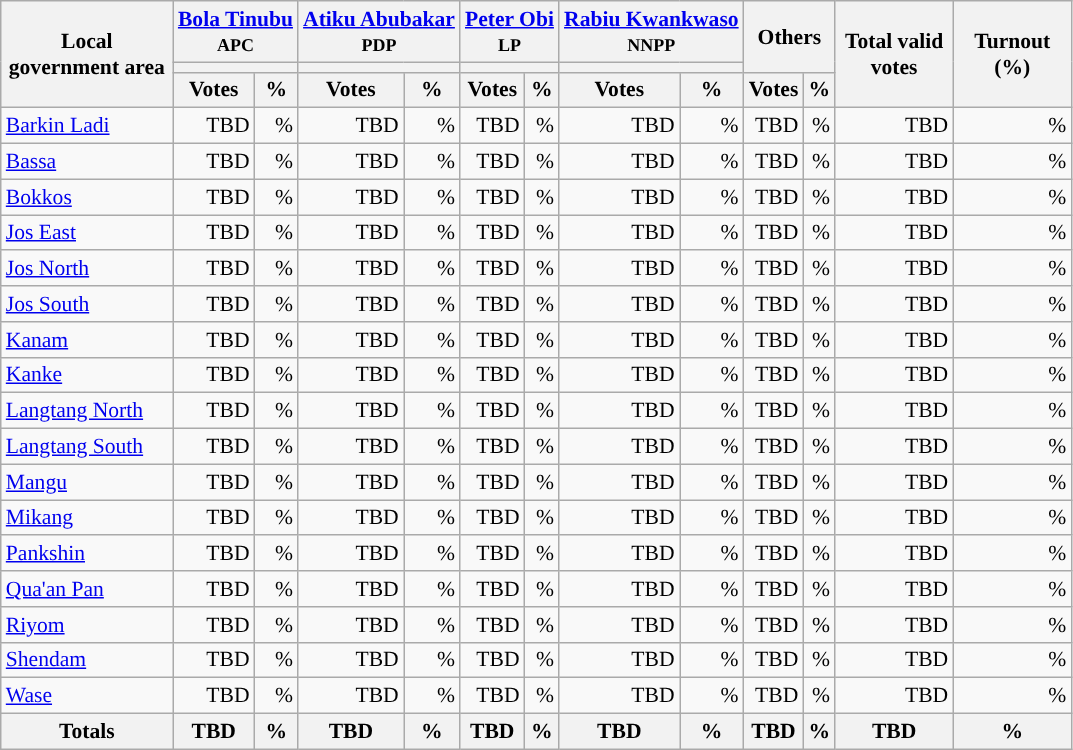<table class="wikitable sortable" style="text-align:right; font-size:90%">
<tr>
<th rowspan="3" style="max-width:7.5em;">Local government area</th>
<th colspan="2"><a href='#'>Bola Tinubu</a><br><small>APC</small></th>
<th colspan="2"><a href='#'>Atiku Abubakar</a><br><small>PDP</small></th>
<th colspan="2"><a href='#'>Peter Obi</a><br><small>LP</small></th>
<th colspan="2"><a href='#'>Rabiu Kwankwaso</a><br><small>NNPP</small></th>
<th colspan="2" rowspan="2">Others</th>
<th rowspan="3" style="max-width:5em;">Total valid votes</th>
<th rowspan="3" style="max-width:5em;">Turnout (%)</th>
</tr>
<tr>
<th colspan=2 style="background-color:"></th>
<th colspan=2 style="background-color:"></th>
<th colspan=2 style="background-color:"></th>
<th colspan=2 style="background-color:"></th>
</tr>
<tr>
<th>Votes</th>
<th>%</th>
<th>Votes</th>
<th>%</th>
<th>Votes</th>
<th>%</th>
<th>Votes</th>
<th>%</th>
<th>Votes</th>
<th>%</th>
</tr>
<tr style="background-color:#">
<td style="text-align:left;"><a href='#'>Barkin Ladi</a></td>
<td>TBD</td>
<td>%</td>
<td>TBD</td>
<td>%</td>
<td>TBD</td>
<td>%</td>
<td>TBD</td>
<td>%</td>
<td>TBD</td>
<td>%</td>
<td>TBD</td>
<td>%</td>
</tr>
<tr style="background-color:#">
<td style="text-align:left;"><a href='#'>Bassa</a></td>
<td>TBD</td>
<td>%</td>
<td>TBD</td>
<td>%</td>
<td>TBD</td>
<td>%</td>
<td>TBD</td>
<td>%</td>
<td>TBD</td>
<td>%</td>
<td>TBD</td>
<td>%</td>
</tr>
<tr style="background-color:#">
<td style="text-align:left;"><a href='#'>Bokkos</a></td>
<td>TBD</td>
<td>%</td>
<td>TBD</td>
<td>%</td>
<td>TBD</td>
<td>%</td>
<td>TBD</td>
<td>%</td>
<td>TBD</td>
<td>%</td>
<td>TBD</td>
<td>%</td>
</tr>
<tr style="background-color:#">
<td style="text-align:left;"><a href='#'>Jos East</a></td>
<td>TBD</td>
<td>%</td>
<td>TBD</td>
<td>%</td>
<td>TBD</td>
<td>%</td>
<td>TBD</td>
<td>%</td>
<td>TBD</td>
<td>%</td>
<td>TBD</td>
<td>%</td>
</tr>
<tr style="background-color:#">
<td style="text-align:left;"><a href='#'>Jos North</a></td>
<td>TBD</td>
<td>%</td>
<td>TBD</td>
<td>%</td>
<td>TBD</td>
<td>%</td>
<td>TBD</td>
<td>%</td>
<td>TBD</td>
<td>%</td>
<td>TBD</td>
<td>%</td>
</tr>
<tr style="background-color:#">
<td style="text-align:left;"><a href='#'>Jos South</a></td>
<td>TBD</td>
<td>%</td>
<td>TBD</td>
<td>%</td>
<td>TBD</td>
<td>%</td>
<td>TBD</td>
<td>%</td>
<td>TBD</td>
<td>%</td>
<td>TBD</td>
<td>%</td>
</tr>
<tr style="background-color:#">
<td style="text-align:left;"><a href='#'>Kanam</a></td>
<td>TBD</td>
<td>%</td>
<td>TBD</td>
<td>%</td>
<td>TBD</td>
<td>%</td>
<td>TBD</td>
<td>%</td>
<td>TBD</td>
<td>%</td>
<td>TBD</td>
<td>%</td>
</tr>
<tr style="background-color:#">
<td style="text-align:left;"><a href='#'>Kanke</a></td>
<td>TBD</td>
<td>%</td>
<td>TBD</td>
<td>%</td>
<td>TBD</td>
<td>%</td>
<td>TBD</td>
<td>%</td>
<td>TBD</td>
<td>%</td>
<td>TBD</td>
<td>%</td>
</tr>
<tr style="background-color:#">
<td style="text-align:left;"><a href='#'>Langtang North</a></td>
<td>TBD</td>
<td>%</td>
<td>TBD</td>
<td>%</td>
<td>TBD</td>
<td>%</td>
<td>TBD</td>
<td>%</td>
<td>TBD</td>
<td>%</td>
<td>TBD</td>
<td>%</td>
</tr>
<tr style="background-color:#">
<td style="text-align:left;"><a href='#'>Langtang South</a></td>
<td>TBD</td>
<td>%</td>
<td>TBD</td>
<td>%</td>
<td>TBD</td>
<td>%</td>
<td>TBD</td>
<td>%</td>
<td>TBD</td>
<td>%</td>
<td>TBD</td>
<td>%</td>
</tr>
<tr style="background-color:#">
<td style="text-align:left;"><a href='#'>Mangu</a></td>
<td>TBD</td>
<td>%</td>
<td>TBD</td>
<td>%</td>
<td>TBD</td>
<td>%</td>
<td>TBD</td>
<td>%</td>
<td>TBD</td>
<td>%</td>
<td>TBD</td>
<td>%</td>
</tr>
<tr style="background-color:#">
<td style="text-align:left;"><a href='#'>Mikang</a></td>
<td>TBD</td>
<td>%</td>
<td>TBD</td>
<td>%</td>
<td>TBD</td>
<td>%</td>
<td>TBD</td>
<td>%</td>
<td>TBD</td>
<td>%</td>
<td>TBD</td>
<td>%</td>
</tr>
<tr style="background-color:#">
<td style="text-align:left;"><a href='#'>Pankshin</a></td>
<td>TBD</td>
<td>%</td>
<td>TBD</td>
<td>%</td>
<td>TBD</td>
<td>%</td>
<td>TBD</td>
<td>%</td>
<td>TBD</td>
<td>%</td>
<td>TBD</td>
<td>%</td>
</tr>
<tr style="background-color:#">
<td style="text-align:left;"><a href='#'>Qua'an Pan</a></td>
<td>TBD</td>
<td>%</td>
<td>TBD</td>
<td>%</td>
<td>TBD</td>
<td>%</td>
<td>TBD</td>
<td>%</td>
<td>TBD</td>
<td>%</td>
<td>TBD</td>
<td>%</td>
</tr>
<tr style="background-color:#">
<td style="text-align:left;"><a href='#'>Riyom</a></td>
<td>TBD</td>
<td>%</td>
<td>TBD</td>
<td>%</td>
<td>TBD</td>
<td>%</td>
<td>TBD</td>
<td>%</td>
<td>TBD</td>
<td>%</td>
<td>TBD</td>
<td>%</td>
</tr>
<tr style="background-color:#">
<td style="text-align:left;"><a href='#'>Shendam</a></td>
<td>TBD</td>
<td>%</td>
<td>TBD</td>
<td>%</td>
<td>TBD</td>
<td>%</td>
<td>TBD</td>
<td>%</td>
<td>TBD</td>
<td>%</td>
<td>TBD</td>
<td>%</td>
</tr>
<tr style="background-color:#">
<td style="text-align:left;"><a href='#'>Wase</a></td>
<td>TBD</td>
<td>%</td>
<td>TBD</td>
<td>%</td>
<td>TBD</td>
<td>%</td>
<td>TBD</td>
<td>%</td>
<td>TBD</td>
<td>%</td>
<td>TBD</td>
<td>%</td>
</tr>
<tr>
<th>Totals</th>
<th>TBD</th>
<th>%</th>
<th>TBD</th>
<th>%</th>
<th>TBD</th>
<th>%</th>
<th>TBD</th>
<th>%</th>
<th>TBD</th>
<th>%</th>
<th>TBD</th>
<th>%</th>
</tr>
</table>
